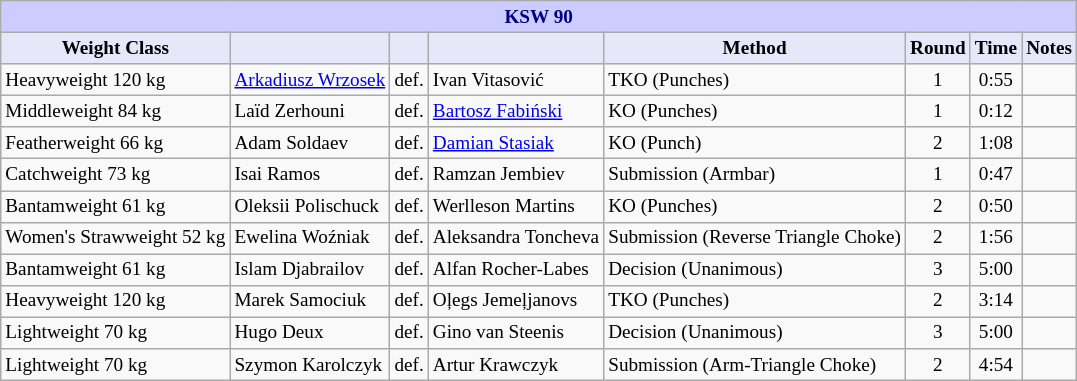<table class="wikitable" style="font-size: 80%;">
<tr>
<th colspan="8" style="background-color: #ccf; color: #000080; text-align: center;"><strong>KSW 90</strong></th>
</tr>
<tr>
<th colspan="1" style="background-color: #E6E8FA; color: #000000; text-align: center;">Weight Class</th>
<th colspan="1" style="background-color: #E6E8FA; color: #000000; text-align: center;"></th>
<th colspan="1" style="background-color: #E6E8FA; color: #000000; text-align: center;"></th>
<th colspan="1" style="background-color: #E6E8FA; color: #000000; text-align: center;"></th>
<th colspan="1" style="background-color: #E6E8FA; color: #000000; text-align: center;">Method</th>
<th colspan="1" style="background-color: #E6E8FA; color: #000000; text-align: center;">Round</th>
<th colspan="1" style="background-color: #E6E8FA; color: #000000; text-align: center;">Time</th>
<th colspan="1" style="background-color: #E6E8FA; color: #000000; text-align: center;">Notes</th>
</tr>
<tr>
<td>Heavyweight 120 kg</td>
<td> <a href='#'>Arkadiusz Wrzosek</a></td>
<td align=center>def.</td>
<td> Ivan Vitasović</td>
<td>TKO (Punches)</td>
<td align=center>1</td>
<td align=center>0:55</td>
<td></td>
</tr>
<tr>
<td>Middleweight 84 kg</td>
<td> Laïd Zerhouni</td>
<td align=center>def.</td>
<td> <a href='#'>Bartosz Fabiński</a></td>
<td>KO (Punches)</td>
<td align=center>1</td>
<td align=center>0:12</td>
<td></td>
</tr>
<tr>
<td>Featherweight 66 kg</td>
<td> Adam Soldaev</td>
<td align=center>def.</td>
<td> <a href='#'>Damian Stasiak</a></td>
<td>KO (Punch)</td>
<td align=center>2</td>
<td align=center>1:08</td>
<td></td>
</tr>
<tr>
<td>Catchweight 73 kg</td>
<td> Isai Ramos</td>
<td align=center>def.</td>
<td> Ramzan Jembiev</td>
<td>Submission (Armbar)</td>
<td align=center>1</td>
<td align=center>0:47</td>
<td></td>
</tr>
<tr>
<td>Bantamweight 61 kg</td>
<td> Oleksii Polischuck</td>
<td align=center>def.</td>
<td> Werlleson Martins</td>
<td>KO (Punches)</td>
<td align=center>2</td>
<td align=center>0:50</td>
<td></td>
</tr>
<tr>
<td>Women's Strawweight 52 kg</td>
<td> Ewelina Woźniak</td>
<td align=center>def.</td>
<td> Aleksandra Toncheva</td>
<td>Submission (Reverse Triangle Choke)</td>
<td align=center>2</td>
<td align=center>1:56</td>
<td></td>
</tr>
<tr>
<td>Bantamweight 61 kg</td>
<td> Islam Djabrailov</td>
<td align=center>def.</td>
<td> Alfan Rocher-Labes</td>
<td>Decision (Unanimous)</td>
<td align=center>3</td>
<td align=center>5:00</td>
<td></td>
</tr>
<tr>
<td>Heavyweight 120 kg</td>
<td> Marek Samociuk</td>
<td align=center>def.</td>
<td> Oļegs Jemeļjanovs</td>
<td>TKO (Punches)</td>
<td align=center>2</td>
<td align=center>3:14</td>
<td></td>
</tr>
<tr>
<td>Lightweight 70 kg</td>
<td> Hugo Deux</td>
<td align=center>def.</td>
<td> Gino van Steenis</td>
<td>Decision (Unanimous)</td>
<td align=center>3</td>
<td align=center>5:00</td>
<td></td>
</tr>
<tr>
<td>Lightweight 70 kg</td>
<td> Szymon Karolczyk</td>
<td align=center>def.</td>
<td> Artur Krawczyk</td>
<td>Submission (Arm-Triangle Choke)</td>
<td align=center>2</td>
<td align=center>4:54</td>
<td></td>
</tr>
</table>
